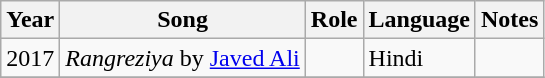<table class="wikitable sortable">
<tr>
<th>Year</th>
<th>Song</th>
<th>Role</th>
<th>Language</th>
<th>Notes</th>
</tr>
<tr>
<td>2017</td>
<td><em>Rangreziya</em> by <a href='#'>Javed Ali</a></td>
<td></td>
<td>Hindi</td>
<td></td>
</tr>
<tr>
</tr>
</table>
